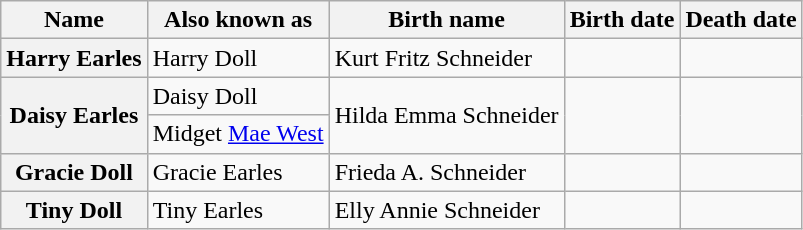<table class="wikitable">
<tr>
<th>Name</th>
<th>Also known as</th>
<th>Birth name</th>
<th>Birth date</th>
<th>Death date</th>
</tr>
<tr>
<th>Harry Earles</th>
<td>Harry Doll</td>
<td>Kurt Fritz Schneider</td>
<td></td>
<td></td>
</tr>
<tr>
<th rowspan="2">Daisy Earles</th>
<td>Daisy Doll</td>
<td rowspan="2">Hilda Emma Schneider</td>
<td rowspan="2"></td>
<td rowspan="2"></td>
</tr>
<tr>
<td>Midget <a href='#'>Mae West</a></td>
</tr>
<tr>
<th>Gracie Doll</th>
<td>Gracie Earles</td>
<td>Frieda A. Schneider</td>
<td></td>
<td></td>
</tr>
<tr>
<th>Tiny Doll</th>
<td>Tiny Earles</td>
<td>Elly Annie Schneider</td>
<td></td>
<td></td>
</tr>
</table>
